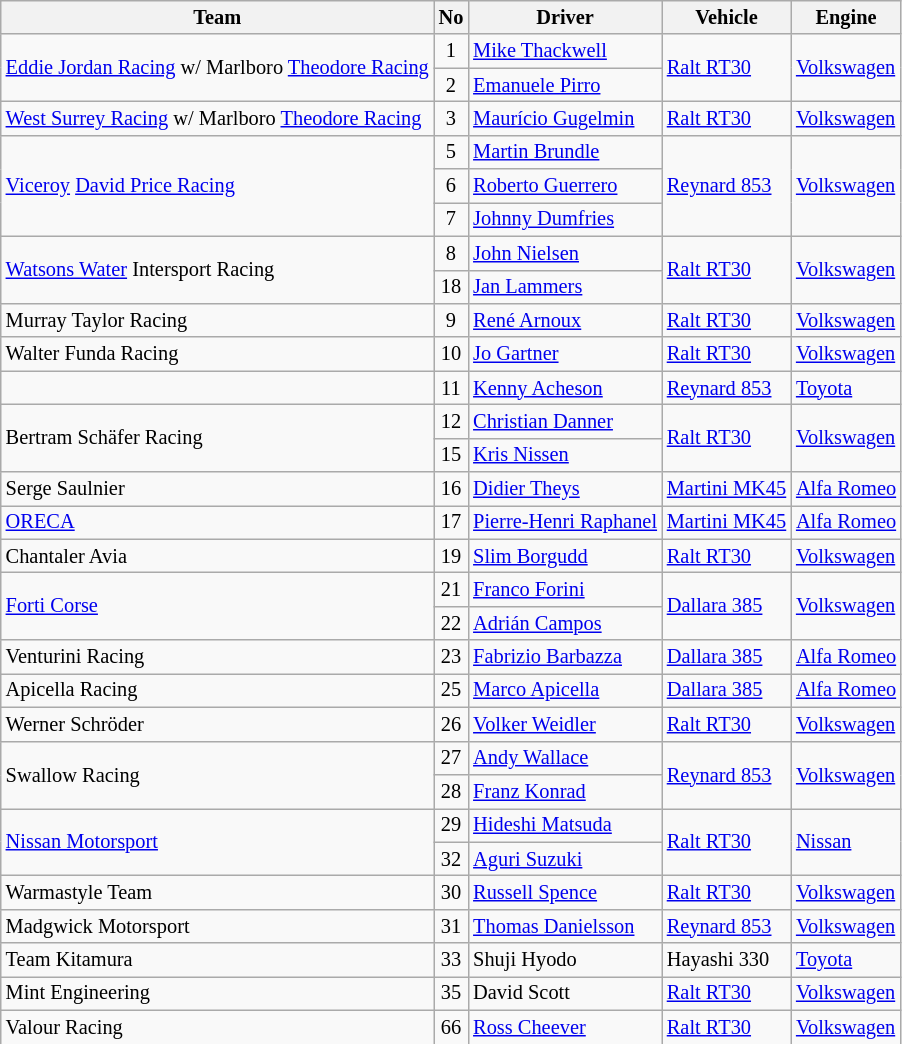<table class="wikitable" style="font-size: 85%;">
<tr>
<th>Team</th>
<th>No</th>
<th>Driver</th>
<th>Vehicle</th>
<th>Engine</th>
</tr>
<tr>
<td rowspan=2> <a href='#'>Eddie Jordan Racing</a> w/ Marlboro <a href='#'>Theodore Racing</a></td>
<td align=center>1</td>
<td> <a href='#'>Mike Thackwell</a></td>
<td rowspan=2><a href='#'>Ralt RT30</a></td>
<td rowspan=2><a href='#'>Volkswagen</a></td>
</tr>
<tr>
<td align=center>2</td>
<td> <a href='#'>Emanuele Pirro</a></td>
</tr>
<tr>
<td> <a href='#'>West Surrey Racing</a> w/ Marlboro <a href='#'>Theodore Racing</a></td>
<td align=center>3</td>
<td> <a href='#'>Maurício Gugelmin</a></td>
<td><a href='#'>Ralt RT30</a></td>
<td><a href='#'>Volkswagen</a></td>
</tr>
<tr>
<td rowspan=3> <a href='#'>Viceroy</a> <a href='#'>David Price Racing</a></td>
<td align=center>5</td>
<td> <a href='#'>Martin Brundle</a></td>
<td rowspan=3><a href='#'>Reynard 853</a></td>
<td rowspan=3><a href='#'>Volkswagen</a></td>
</tr>
<tr>
<td align=center>6</td>
<td> <a href='#'>Roberto Guerrero</a></td>
</tr>
<tr>
<td align=center>7</td>
<td> <a href='#'>Johnny Dumfries</a></td>
</tr>
<tr>
<td rowspan=2> <a href='#'>Watsons Water</a> Intersport Racing</td>
<td align=center>8</td>
<td> <a href='#'>John Nielsen</a></td>
<td rowspan=2><a href='#'>Ralt RT30</a></td>
<td rowspan=2><a href='#'>Volkswagen</a></td>
</tr>
<tr>
<td align=center>18</td>
<td> <a href='#'>Jan Lammers</a></td>
</tr>
<tr>
<td> Murray Taylor Racing</td>
<td align=center>9</td>
<td> <a href='#'>René Arnoux</a></td>
<td><a href='#'>Ralt RT30</a></td>
<td><a href='#'>Volkswagen</a></td>
</tr>
<tr>
<td> Walter Funda Racing</td>
<td align=center>10</td>
<td> <a href='#'>Jo Gartner</a></td>
<td><a href='#'>Ralt RT30</a></td>
<td><a href='#'>Volkswagen</a></td>
</tr>
<tr>
<td> </td>
<td align=center>11</td>
<td> <a href='#'>Kenny Acheson</a></td>
<td><a href='#'>Reynard 853</a></td>
<td><a href='#'>Toyota</a></td>
</tr>
<tr>
<td rowspan=2> Bertram Schäfer Racing</td>
<td align=center>12</td>
<td> <a href='#'>Christian Danner</a></td>
<td rowspan=2><a href='#'>Ralt RT30</a></td>
<td rowspan=2><a href='#'>Volkswagen</a></td>
</tr>
<tr>
<td align=center>15</td>
<td> <a href='#'>Kris Nissen</a></td>
</tr>
<tr>
<td> Serge Saulnier</td>
<td align=center>16</td>
<td> <a href='#'>Didier Theys</a></td>
<td><a href='#'>Martini MK45</a></td>
<td><a href='#'>Alfa Romeo</a></td>
</tr>
<tr>
<td> <a href='#'>ORECA</a></td>
<td align=center>17</td>
<td> <a href='#'>Pierre-Henri Raphanel</a></td>
<td><a href='#'>Martini MK45</a></td>
<td><a href='#'>Alfa Romeo</a></td>
</tr>
<tr>
<td> Chantaler Avia</td>
<td align=center>19</td>
<td> <a href='#'>Slim Borgudd</a></td>
<td><a href='#'>Ralt RT30</a></td>
<td><a href='#'>Volkswagen</a></td>
</tr>
<tr>
<td rowspan=2> <a href='#'>Forti Corse</a></td>
<td align=center>21</td>
<td> <a href='#'>Franco Forini</a></td>
<td rowspan=2><a href='#'>Dallara 385</a></td>
<td rowspan=2><a href='#'>Volkswagen</a></td>
</tr>
<tr>
<td align=center>22</td>
<td> <a href='#'>Adrián Campos</a></td>
</tr>
<tr>
<td> Venturini Racing</td>
<td align=center>23</td>
<td> <a href='#'>Fabrizio Barbazza</a></td>
<td><a href='#'>Dallara 385</a></td>
<td><a href='#'>Alfa Romeo</a></td>
</tr>
<tr>
<td> Apicella Racing</td>
<td align=center>25</td>
<td> <a href='#'>Marco Apicella</a></td>
<td><a href='#'>Dallara 385</a></td>
<td><a href='#'>Alfa Romeo</a></td>
</tr>
<tr>
<td> Werner Schröder</td>
<td align=center>26</td>
<td> <a href='#'>Volker Weidler</a></td>
<td><a href='#'>Ralt RT30</a></td>
<td><a href='#'>Volkswagen</a></td>
</tr>
<tr>
<td rowspan=2> Swallow Racing</td>
<td align=center>27</td>
<td> <a href='#'>Andy Wallace</a></td>
<td rowspan=2><a href='#'>Reynard 853</a></td>
<td rowspan=2><a href='#'>Volkswagen</a></td>
</tr>
<tr>
<td align=center>28</td>
<td> <a href='#'>Franz Konrad</a></td>
</tr>
<tr>
<td rowspan=2> <a href='#'>Nissan Motorsport</a></td>
<td align=center>29</td>
<td> <a href='#'>Hideshi Matsuda</a></td>
<td rowspan=2><a href='#'>Ralt RT30</a></td>
<td rowspan=2><a href='#'>Nissan</a></td>
</tr>
<tr>
<td align=center>32</td>
<td> <a href='#'>Aguri Suzuki</a></td>
</tr>
<tr>
<td> Warmastyle Team</td>
<td align=center>30</td>
<td> <a href='#'>Russell Spence</a></td>
<td><a href='#'>Ralt RT30</a></td>
<td><a href='#'>Volkswagen</a></td>
</tr>
<tr>
<td> Madgwick Motorsport</td>
<td align=center>31</td>
<td> <a href='#'>Thomas Danielsson</a></td>
<td><a href='#'>Reynard 853</a></td>
<td><a href='#'>Volkswagen</a></td>
</tr>
<tr>
<td> Team Kitamura</td>
<td align=center>33</td>
<td> Shuji Hyodo</td>
<td>Hayashi 330</td>
<td><a href='#'>Toyota</a></td>
</tr>
<tr>
<td> Mint Engineering</td>
<td align=center>35</td>
<td> David Scott</td>
<td><a href='#'>Ralt RT30</a></td>
<td><a href='#'>Volkswagen</a></td>
</tr>
<tr>
<td> Valour Racing</td>
<td align=center>66</td>
<td> <a href='#'>Ross Cheever</a></td>
<td><a href='#'>Ralt RT30</a></td>
<td><a href='#'>Volkswagen</a></td>
</tr>
<tr>
</tr>
</table>
